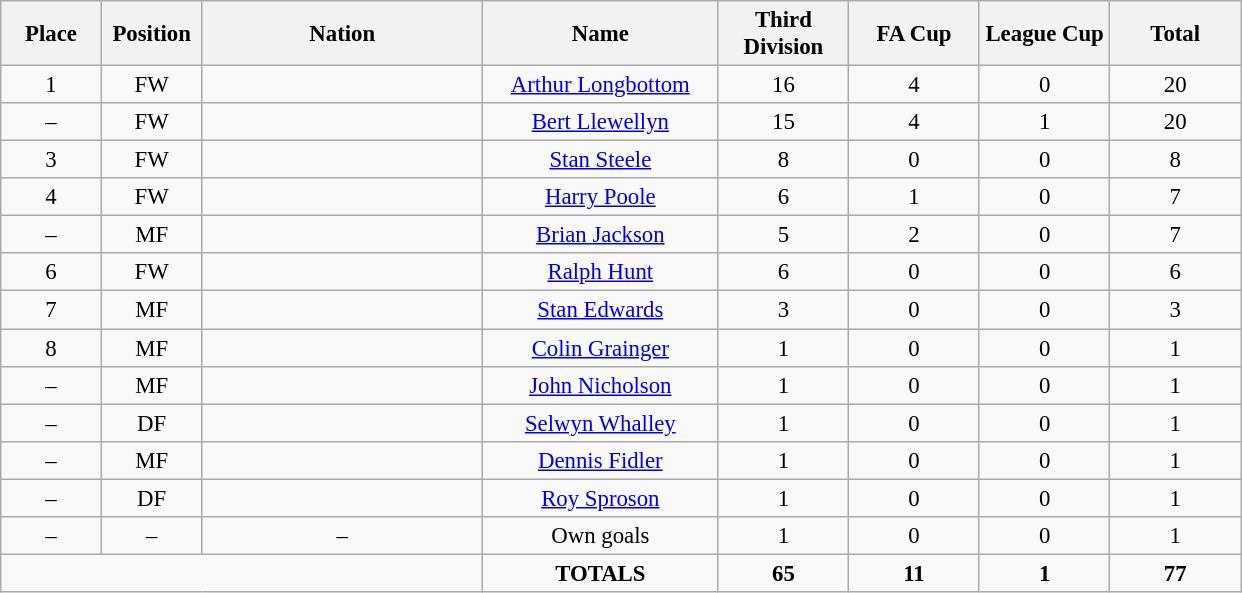<table class="wikitable" style="font-size: 95%; text-align: center;">
<tr>
<th width=60>Place</th>
<th width=60>Position</th>
<th width=180>Nation</th>
<th width=150>Name</th>
<th width=80>Third Division</th>
<th width=80>FA Cup</th>
<th width=80>League Cup</th>
<th width=80>Total</th>
</tr>
<tr>
<td>1</td>
<td>FW</td>
<td></td>
<td><a href='#'>Arthur Longbottom</a></td>
<td>16</td>
<td>4</td>
<td>0</td>
<td>20</td>
</tr>
<tr>
<td>–</td>
<td>FW</td>
<td></td>
<td><a href='#'>Bert Llewellyn</a></td>
<td>15</td>
<td>4</td>
<td>1</td>
<td>20</td>
</tr>
<tr>
<td>3</td>
<td>FW</td>
<td></td>
<td><a href='#'>Stan Steele</a></td>
<td>8</td>
<td>0</td>
<td>0</td>
<td>8</td>
</tr>
<tr>
<td>4</td>
<td>FW</td>
<td></td>
<td><a href='#'>Harry Poole</a></td>
<td>6</td>
<td>1</td>
<td>0</td>
<td>7</td>
</tr>
<tr>
<td>–</td>
<td>MF</td>
<td></td>
<td><a href='#'>Brian Jackson</a></td>
<td>5</td>
<td>2</td>
<td>0</td>
<td>7</td>
</tr>
<tr>
<td>6</td>
<td>FW</td>
<td></td>
<td><a href='#'>Ralph Hunt</a></td>
<td>6</td>
<td>0</td>
<td>0</td>
<td>6</td>
</tr>
<tr>
<td>7</td>
<td>MF</td>
<td></td>
<td><a href='#'>Stan Edwards</a></td>
<td>3</td>
<td>0</td>
<td>0</td>
<td>3</td>
</tr>
<tr>
<td>8</td>
<td>MF</td>
<td></td>
<td><a href='#'>Colin Grainger</a></td>
<td>1</td>
<td>0</td>
<td>0</td>
<td>1</td>
</tr>
<tr>
<td>–</td>
<td>MF</td>
<td></td>
<td><a href='#'>John Nicholson</a></td>
<td>1</td>
<td>0</td>
<td>0</td>
<td>1</td>
</tr>
<tr>
<td>–</td>
<td>DF</td>
<td></td>
<td><a href='#'>Selwyn Whalley</a></td>
<td>1</td>
<td>0</td>
<td>0</td>
<td>1</td>
</tr>
<tr>
<td>–</td>
<td>MF</td>
<td></td>
<td><a href='#'>Dennis Fidler</a></td>
<td>1</td>
<td>0</td>
<td>0</td>
<td>1</td>
</tr>
<tr>
<td>–</td>
<td>DF</td>
<td></td>
<td><a href='#'>Roy Sproson</a></td>
<td>1</td>
<td>0</td>
<td>0</td>
<td>1</td>
</tr>
<tr>
<td>–</td>
<td>–</td>
<td>–</td>
<td>Own goals</td>
<td>1</td>
<td>0</td>
<td>0</td>
<td>1</td>
</tr>
<tr>
<td colspan="3"></td>
<td><strong>TOTALS</strong></td>
<td><strong>65</strong></td>
<td><strong>11</strong></td>
<td><strong>1</strong></td>
<td><strong>77</strong></td>
</tr>
</table>
